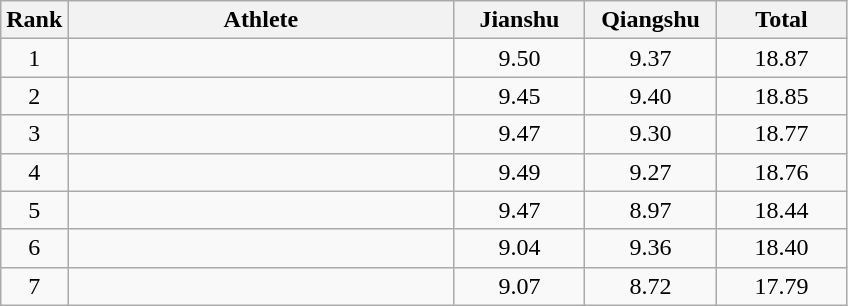<table class="wikitable" style="text-align:center">
<tr>
<th width=20>Rank</th>
<th width=250>Athlete</th>
<th width=80>Jianshu</th>
<th width=80>Qiangshu</th>
<th width=80>Total</th>
</tr>
<tr>
<td>1</td>
<td align="left"></td>
<td>9.50</td>
<td>9.37</td>
<td>18.87</td>
</tr>
<tr>
<td>2</td>
<td align="left"></td>
<td>9.45</td>
<td>9.40</td>
<td>18.85</td>
</tr>
<tr>
<td>3</td>
<td align="left"></td>
<td>9.47</td>
<td>9.30</td>
<td>18.77</td>
</tr>
<tr>
<td>4</td>
<td align="left"></td>
<td>9.49</td>
<td>9.27</td>
<td>18.76</td>
</tr>
<tr>
<td>5</td>
<td align="left"></td>
<td>9.47</td>
<td>8.97</td>
<td>18.44</td>
</tr>
<tr>
<td>6</td>
<td align="left"></td>
<td>9.04</td>
<td>9.36</td>
<td>18.40</td>
</tr>
<tr>
<td>7</td>
<td align="left"></td>
<td>9.07</td>
<td>8.72</td>
<td>17.79</td>
</tr>
</table>
